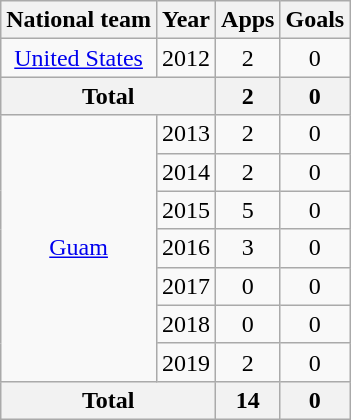<table class=wikitable style=text-align:center>
<tr>
<th>National team</th>
<th>Year</th>
<th>Apps</th>
<th>Goals</th>
</tr>
<tr>
<td><a href='#'>United States</a></td>
<td>2012</td>
<td>2</td>
<td>0</td>
</tr>
<tr>
<th colspan="2">Total</th>
<th>2</th>
<th>0</th>
</tr>
<tr>
<td rowspan="7"><a href='#'>Guam</a></td>
<td>2013</td>
<td>2</td>
<td>0</td>
</tr>
<tr>
<td>2014</td>
<td>2</td>
<td>0</td>
</tr>
<tr>
<td>2015</td>
<td>5</td>
<td>0</td>
</tr>
<tr>
<td>2016</td>
<td>3</td>
<td>0</td>
</tr>
<tr>
<td>2017</td>
<td>0</td>
<td>0</td>
</tr>
<tr>
<td>2018</td>
<td>0</td>
<td>0</td>
</tr>
<tr>
<td>2019</td>
<td>2</td>
<td>0</td>
</tr>
<tr>
<th colspan="2">Total</th>
<th>14</th>
<th>0</th>
</tr>
</table>
